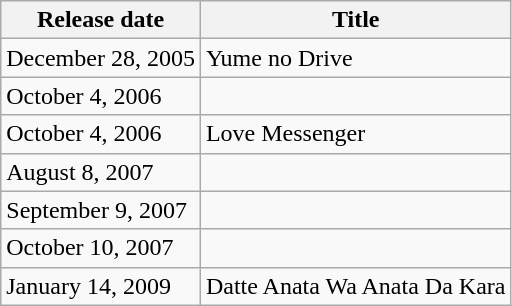<table class="wikitable">
<tr>
<th>Release date</th>
<th>Title</th>
</tr>
<tr>
<td>December 28, 2005</td>
<td>Yume no Drive</td>
</tr>
<tr>
<td>October 4, 2006</td>
<td></td>
</tr>
<tr>
<td>October 4, 2006</td>
<td>Love Messenger</td>
</tr>
<tr>
<td>August 8, 2007</td>
<td></td>
</tr>
<tr>
<td>September 9, 2007</td>
<td></td>
</tr>
<tr>
<td>October 10, 2007</td>
<td></td>
</tr>
<tr>
<td>January 14, 2009</td>
<td>Datte Anata Wa Anata Da Kara</td>
</tr>
</table>
